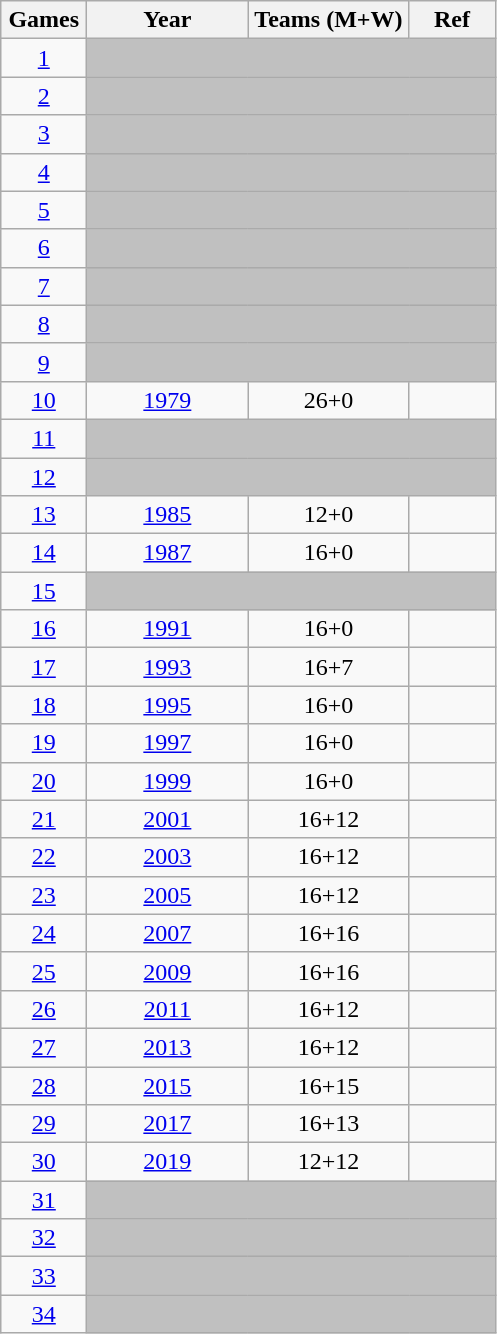<table class="wikitable" style="text-align:center">
<tr>
<th width=50>Games</th>
<th width=100>Year</th>
<th width=100>Teams (M+W)</th>
<th width=50>Ref</th>
</tr>
<tr>
<td><a href='#'>1</a></td>
<td colspan=3 bgcolor=silver></td>
</tr>
<tr>
<td><a href='#'>2</a></td>
<td colspan=3 bgcolor=silver></td>
</tr>
<tr>
<td><a href='#'>3</a></td>
<td colspan=3 bgcolor=silver></td>
</tr>
<tr>
<td><a href='#'>4</a></td>
<td colspan=3 bgcolor=silver></td>
</tr>
<tr>
<td><a href='#'>5</a></td>
<td colspan=3 bgcolor=silver></td>
</tr>
<tr>
<td><a href='#'>6</a></td>
<td colspan=3 bgcolor=silver></td>
</tr>
<tr>
<td><a href='#'>7</a></td>
<td colspan=3 bgcolor=silver></td>
</tr>
<tr>
<td><a href='#'>8</a></td>
<td colspan=3 bgcolor=silver></td>
</tr>
<tr>
<td><a href='#'>9</a></td>
<td colspan=3 bgcolor=silver></td>
</tr>
<tr>
<td><a href='#'>10</a></td>
<td><a href='#'>1979</a></td>
<td>26+0</td>
<td></td>
</tr>
<tr>
<td><a href='#'>11</a></td>
<td colspan=3 bgcolor=silver></td>
</tr>
<tr>
<td><a href='#'>12</a></td>
<td colspan=3 bgcolor=silver></td>
</tr>
<tr>
<td><a href='#'>13</a></td>
<td><a href='#'>1985</a></td>
<td>12+0</td>
<td></td>
</tr>
<tr>
<td><a href='#'>14</a></td>
<td><a href='#'>1987</a></td>
<td>16+0</td>
<td></td>
</tr>
<tr>
<td><a href='#'>15</a></td>
<td colspan=4 bgcolor=silver></td>
</tr>
<tr>
<td><a href='#'>16</a></td>
<td><a href='#'>1991</a></td>
<td>16+0</td>
<td></td>
</tr>
<tr>
<td><a href='#'>17</a></td>
<td><a href='#'>1993</a></td>
<td>16+7</td>
<td></td>
</tr>
<tr>
<td><a href='#'>18</a></td>
<td><a href='#'>1995</a></td>
<td>16+0</td>
<td></td>
</tr>
<tr>
<td><a href='#'>19</a></td>
<td><a href='#'>1997</a></td>
<td>16+0</td>
<td></td>
</tr>
<tr>
<td><a href='#'>20</a></td>
<td><a href='#'>1999</a></td>
<td>16+0</td>
<td></td>
</tr>
<tr>
<td><a href='#'>21</a></td>
<td><a href='#'>2001</a></td>
<td>16+12</td>
<td></td>
</tr>
<tr>
<td><a href='#'>22</a></td>
<td><a href='#'>2003</a></td>
<td>16+12</td>
<td></td>
</tr>
<tr>
<td><a href='#'>23</a></td>
<td><a href='#'>2005</a></td>
<td>16+12</td>
<td></td>
</tr>
<tr>
<td><a href='#'>24</a></td>
<td><a href='#'>2007</a></td>
<td>16+16</td>
<td></td>
</tr>
<tr>
<td><a href='#'>25</a></td>
<td><a href='#'>2009</a></td>
<td>16+16</td>
<td></td>
</tr>
<tr>
<td><a href='#'>26</a></td>
<td><a href='#'>2011</a></td>
<td>16+12</td>
<td></td>
</tr>
<tr>
<td><a href='#'>27</a></td>
<td><a href='#'>2013</a></td>
<td>16+12</td>
<td></td>
</tr>
<tr>
<td><a href='#'>28</a></td>
<td><a href='#'>2015</a></td>
<td>16+15</td>
<td></td>
</tr>
<tr>
<td><a href='#'>29</a></td>
<td><a href='#'>2017</a></td>
<td>16+13</td>
<td></td>
</tr>
<tr>
<td><a href='#'>30</a></td>
<td><a href='#'>2019</a></td>
<td>12+12</td>
<td></td>
</tr>
<tr>
<td><a href='#'>31</a></td>
<td colspan=4 bgcolor=silver></td>
</tr>
<tr>
<td><a href='#'>32</a></td>
<td colspan=4 bgcolor=silver></td>
</tr>
<tr>
<td><a href='#'>33</a></td>
<td colspan=4 bgcolor=silver></td>
</tr>
<tr>
<td><a href='#'>34</a></td>
<td colspan=4 bgcolor=silver></td>
</tr>
</table>
